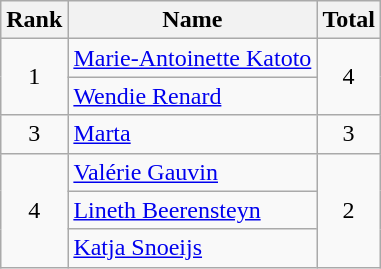<table class="wikitable" style="text-align:center;">
<tr>
<th style="text-align:center;">Rank</th>
<th>Name</th>
<th>Total</th>
</tr>
<tr>
<td rowspan=2>1</td>
<td align=left> <a href='#'>Marie-Antoinette Katoto</a></td>
<td rowspan=2>4</td>
</tr>
<tr>
<td align=left> <a href='#'>Wendie Renard</a></td>
</tr>
<tr>
<td>3</td>
<td align=left> <a href='#'>Marta</a></td>
<td>3</td>
</tr>
<tr>
<td rowspan=3>4</td>
<td align=left> <a href='#'>Valérie Gauvin</a></td>
<td rowspan=3>2</td>
</tr>
<tr>
<td align=left> <a href='#'>Lineth Beerensteyn</a></td>
</tr>
<tr>
<td align=left> <a href='#'>Katja Snoeijs</a></td>
</tr>
</table>
